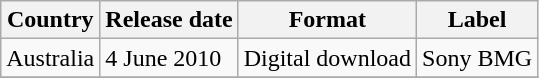<table class="wikitable">
<tr>
<th>Country</th>
<th>Release date</th>
<th>Format</th>
<th>Label</th>
</tr>
<tr>
<td>Australia</td>
<td>4 June 2010</td>
<td>Digital download</td>
<td>Sony BMG</td>
</tr>
<tr>
</tr>
</table>
